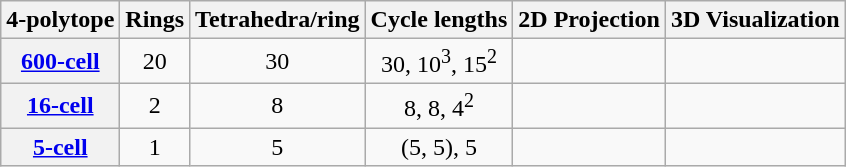<table class="wikitable" style="text-align:center;">
<tr>
<th>4-polytope</th>
<th>Rings</th>
<th>Tetrahedra/ring</th>
<th>Cycle lengths</th>
<th>2D Projection</th>
<th>3D Visualization</th>
</tr>
<tr align=center>
<th><a href='#'>600-cell</a></th>
<td>20</td>
<td>30</td>
<td>30, 10<sup>3</sup>, 15<sup>2</sup></td>
<td></td>
<td></td>
</tr>
<tr align=center>
<th><a href='#'>16-cell</a></th>
<td>2</td>
<td>8</td>
<td>8, 8, 4<sup>2</sup></td>
<td></td>
<td></td>
</tr>
<tr align=center>
<th><a href='#'>5-cell</a></th>
<td>1</td>
<td>5</td>
<td>(5, 5), 5</td>
<td></td>
<td></td>
</tr>
</table>
